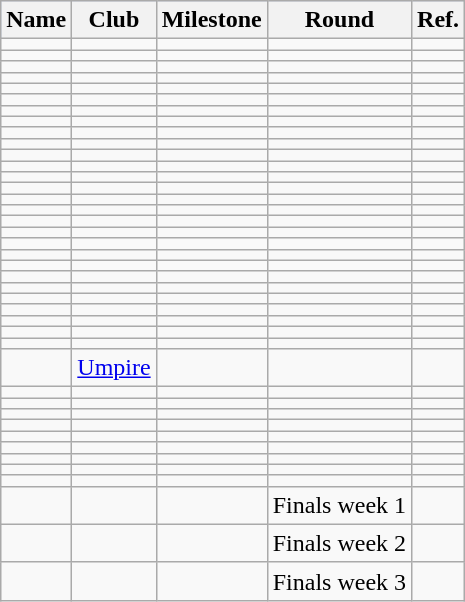<table class="wikitable sortable" style="text-align:left; ">
<tr style="background:#C1D8FF;">
<th>Name</th>
<th>Club</th>
<th>Milestone</th>
<th>Round</th>
<th class=unsortable>Ref.</th>
</tr>
<tr>
<td></td>
<td></td>
<td></td>
<td></td>
<td></td>
</tr>
<tr>
<td></td>
<td></td>
<td></td>
<td></td>
<td></td>
</tr>
<tr>
<td></td>
<td></td>
<td></td>
<td></td>
<td></td>
</tr>
<tr>
<td></td>
<td></td>
<td></td>
<td></td>
<td></td>
</tr>
<tr>
<td></td>
<td></td>
<td></td>
<td></td>
<td></td>
</tr>
<tr>
<td></td>
<td></td>
<td></td>
<td></td>
<td></td>
</tr>
<tr>
<td></td>
<td></td>
<td></td>
<td></td>
<td></td>
</tr>
<tr>
<td></td>
<td></td>
<td></td>
<td></td>
<td></td>
</tr>
<tr>
<td></td>
<td></td>
<td></td>
<td></td>
<td></td>
</tr>
<tr>
<td></td>
<td></td>
<td></td>
<td></td>
<td></td>
</tr>
<tr>
<td></td>
<td></td>
<td></td>
<td></td>
<td></td>
</tr>
<tr>
<td></td>
<td></td>
<td></td>
<td></td>
<td></td>
</tr>
<tr>
<td></td>
<td></td>
<td></td>
<td></td>
<td></td>
</tr>
<tr>
<td></td>
<td></td>
<td></td>
<td></td>
<td></td>
</tr>
<tr>
<td></td>
<td></td>
<td></td>
<td></td>
<td></td>
</tr>
<tr>
<td></td>
<td></td>
<td></td>
<td></td>
<td></td>
</tr>
<tr>
<td></td>
<td></td>
<td></td>
<td></td>
<td></td>
</tr>
<tr>
<td></td>
<td></td>
<td></td>
<td></td>
<td></td>
</tr>
<tr>
<td></td>
<td></td>
<td></td>
<td></td>
<td></td>
</tr>
<tr>
<td></td>
<td></td>
<td></td>
<td></td>
<td></td>
</tr>
<tr>
<td></td>
<td></td>
<td></td>
<td></td>
<td></td>
</tr>
<tr>
<td></td>
<td></td>
<td></td>
<td></td>
<td></td>
</tr>
<tr>
<td></td>
<td></td>
<td></td>
<td></td>
<td></td>
</tr>
<tr>
<td></td>
<td></td>
<td></td>
<td></td>
<td></td>
</tr>
<tr>
<td></td>
<td></td>
<td></td>
<td></td>
<td></td>
</tr>
<tr>
<td></td>
<td></td>
<td></td>
<td></td>
<td></td>
</tr>
<tr>
<td></td>
<td></td>
<td></td>
<td></td>
<td></td>
</tr>
<tr>
<td></td>
<td></td>
<td></td>
<td></td>
<td></td>
</tr>
<tr>
<td></td>
<td><a href='#'>Umpire</a></td>
<td></td>
<td></td>
<td></td>
</tr>
<tr>
<td></td>
<td></td>
<td></td>
<td></td>
<td></td>
</tr>
<tr>
<td></td>
<td></td>
<td></td>
<td></td>
<td></td>
</tr>
<tr>
<td></td>
<td></td>
<td></td>
<td></td>
<td></td>
</tr>
<tr>
<td></td>
<td></td>
<td></td>
<td></td>
<td></td>
</tr>
<tr>
<td></td>
<td></td>
<td></td>
<td></td>
<td></td>
</tr>
<tr>
<td></td>
<td></td>
<td></td>
<td></td>
<td></td>
</tr>
<tr>
<td></td>
<td></td>
<td></td>
<td></td>
<td></td>
</tr>
<tr>
<td></td>
<td></td>
<td></td>
<td></td>
<td></td>
</tr>
<tr>
<td></td>
<td></td>
<td></td>
<td></td>
<td></td>
</tr>
<tr>
<td></td>
<td></td>
<td></td>
<td>Finals week 1</td>
<td></td>
</tr>
<tr>
<td></td>
<td></td>
<td></td>
<td>Finals week 2</td>
<td></td>
</tr>
<tr>
<td></td>
<td></td>
<td></td>
<td>Finals week 3</td>
<td></td>
</tr>
</table>
